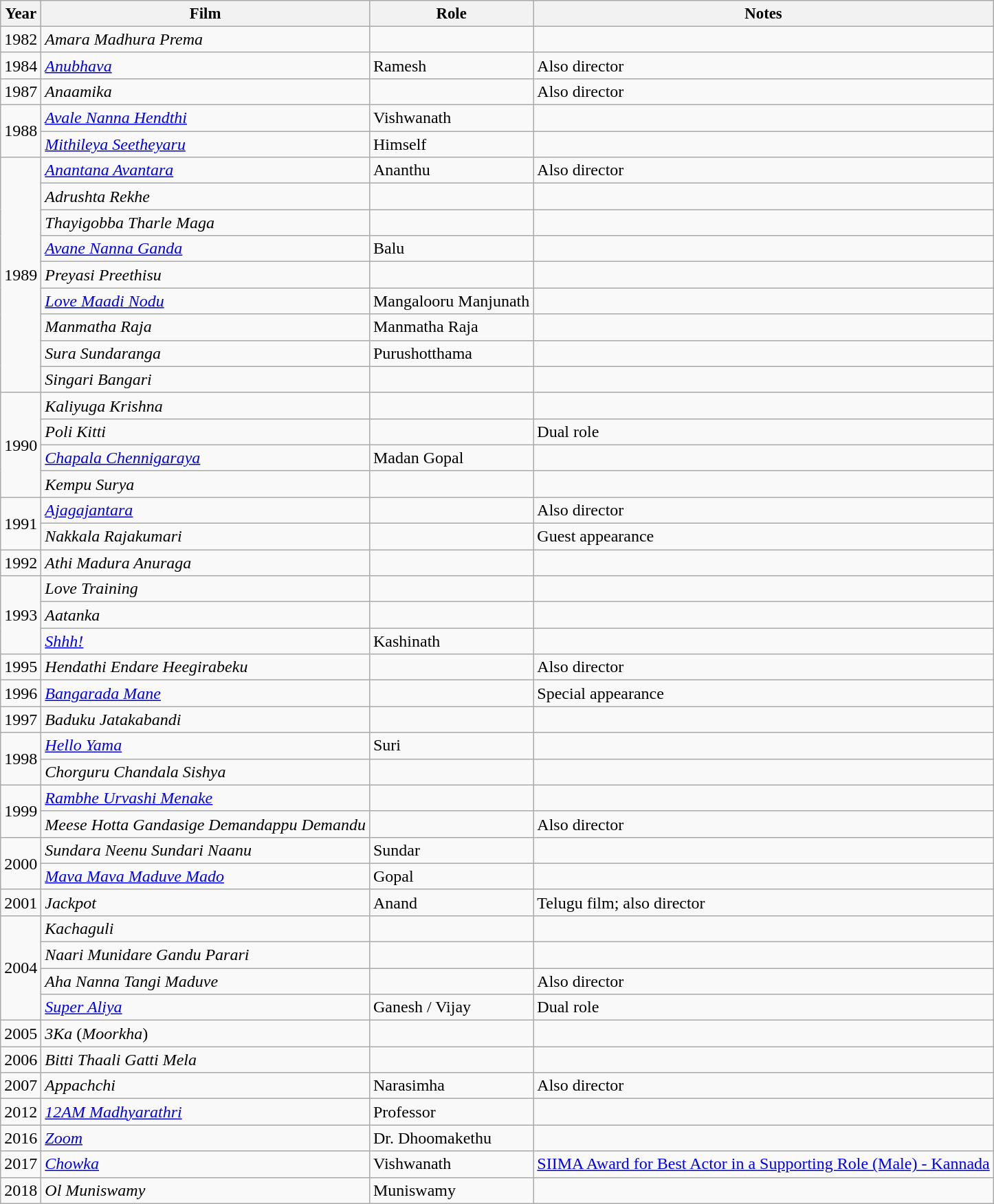<table class="wikitable sortable">
<tr style="text-align:center; font-size:95%;">
<th>Year</th>
<th>Film</th>
<th>Role</th>
<th>Notes</th>
</tr>
<tr>
<td>1982</td>
<td><em>Amara Madhura Prema</em></td>
<td></td>
<td></td>
</tr>
<tr>
<td>1984</td>
<td><em><a href='#'>Anubhava</a></em></td>
<td>Ramesh</td>
<td>Also director</td>
</tr>
<tr>
<td>1987</td>
<td><em>Anaamika</em></td>
<td></td>
<td>Also director</td>
</tr>
<tr>
<td rowspan="2">1988</td>
<td><em><a href='#'>Avale Nanna Hendthi</a></em></td>
<td>Vishwanath</td>
<td></td>
</tr>
<tr>
<td><em><a href='#'>Mithileya Seetheyaru</a></em></td>
<td>Himself</td>
<td></td>
</tr>
<tr>
<td rowspan="9">1989</td>
<td><em><a href='#'>Anantana Avantara</a></em></td>
<td>Ananthu</td>
<td>Also director</td>
</tr>
<tr>
<td><em>Adrushta Rekhe</em></td>
<td></td>
<td></td>
</tr>
<tr>
<td><em>Thayigobba Tharle Maga</em></td>
<td></td>
<td></td>
</tr>
<tr>
<td><em><a href='#'>Avane Nanna Ganda</a></em></td>
<td>Balu</td>
<td></td>
</tr>
<tr>
<td><em>Preyasi Preethisu</em></td>
<td></td>
<td></td>
</tr>
<tr>
<td><em><a href='#'>Love Maadi Nodu</a></em></td>
<td>Mangalooru Manjunath</td>
<td></td>
</tr>
<tr>
<td><em>Manmatha Raja</em></td>
<td>Manmatha Raja</td>
<td></td>
</tr>
<tr>
<td><em>Sura Sundaranga</em></td>
<td>Purushotthama</td>
<td></td>
</tr>
<tr>
<td><em>Singari Bangari</em></td>
<td></td>
<td></td>
</tr>
<tr>
<td rowspan="4">1990</td>
<td><em>Kaliyuga Krishna</em></td>
<td></td>
<td></td>
</tr>
<tr>
<td><em>Poli Kitti</em></td>
<td></td>
<td>Dual role</td>
</tr>
<tr>
<td><em><a href='#'>Chapala Chennigaraya</a></em></td>
<td>Madan Gopal</td>
<td></td>
</tr>
<tr>
<td><em>Kempu Surya</em></td>
<td></td>
<td></td>
</tr>
<tr>
<td rowspan="2">1991</td>
<td><em><a href='#'>Ajagajantara</a></em></td>
<td></td>
<td>Also director</td>
</tr>
<tr>
<td><em>Nakkala Rajakumari</em></td>
<td></td>
<td>Guest appearance</td>
</tr>
<tr>
<td>1992</td>
<td><em>Athi Madura Anuraga</em></td>
<td></td>
<td></td>
</tr>
<tr>
<td rowspan="3">1993</td>
<td><em>Love Training</em></td>
<td></td>
<td></td>
</tr>
<tr>
<td><em>Aatanka</em></td>
<td></td>
<td></td>
</tr>
<tr>
<td><em><a href='#'>Shhh!</a></em></td>
<td>Kashinath</td>
<td></td>
</tr>
<tr>
<td>1995</td>
<td><em>Hendathi Endare Heegirabeku</em></td>
<td></td>
<td>Also director</td>
</tr>
<tr>
<td>1996</td>
<td><em><a href='#'>Bangarada Mane</a></em></td>
<td></td>
<td>Special appearance</td>
</tr>
<tr>
<td>1997</td>
<td><em>Baduku Jatakabandi</em></td>
<td></td>
<td></td>
</tr>
<tr>
<td rowspan="2">1998</td>
<td><em><a href='#'>Hello Yama</a></em></td>
<td>Suri</td>
<td></td>
</tr>
<tr>
<td><em>Chorguru Chandala Sishya</em></td>
<td></td>
<td></td>
</tr>
<tr>
<td rowspan="2">1999</td>
<td><em><a href='#'>Rambhe Urvashi Menake</a></em></td>
<td></td>
<td></td>
</tr>
<tr>
<td><em>Meese Hotta Gandasige Demandappu Demandu</em></td>
<td></td>
<td>Also director</td>
</tr>
<tr>
<td rowspan="2">2000</td>
<td><em>Sundara Neenu Sundari Naanu</em></td>
<td>Sundar</td>
<td></td>
</tr>
<tr>
<td><em><a href='#'>Mava Mava Maduve Mado</a></em></td>
<td>Gopal</td>
<td></td>
</tr>
<tr>
<td>2001</td>
<td><em>Jackpot</em></td>
<td>Anand</td>
<td>Telugu film; also director</td>
</tr>
<tr>
<td rowspan="4">2004</td>
<td><em>Kachaguli</em></td>
<td></td>
<td></td>
</tr>
<tr>
<td><em>Naari Munidare Gandu Parari</em></td>
<td></td>
<td></td>
</tr>
<tr>
<td><em>Aha Nanna Tangi Maduve</em></td>
<td></td>
<td>Also director</td>
</tr>
<tr>
<td><em><a href='#'>Super Aliya</a></em></td>
<td>Ganesh / Vijay</td>
<td>Dual role</td>
</tr>
<tr>
<td>2005</td>
<td><em>3Ka</em> (<em>Moorkha</em>)</td>
<td></td>
<td></td>
</tr>
<tr>
<td>2006</td>
<td><em>Bitti Thaali Gatti Mela</em></td>
<td></td>
<td></td>
</tr>
<tr>
<td>2007</td>
<td><em>Appachchi</em></td>
<td>Narasimha</td>
<td>Also director</td>
</tr>
<tr>
<td>2012</td>
<td><em><a href='#'>12AM Madhyarathri</a></em></td>
<td>Professor</td>
<td></td>
</tr>
<tr>
<td>2016</td>
<td><em><a href='#'>Zoom</a></em></td>
<td>Dr. Dhoomakethu</td>
<td></td>
</tr>
<tr>
<td>2017</td>
<td><em><a href='#'>Chowka</a></em></td>
<td>Vishwanath</td>
<td><a href='#'>SIIMA Award for Best Actor in a Supporting Role (Male) - Kannada</a></td>
</tr>
<tr>
<td>2018</td>
<td><em>Ol Muniswamy</em></td>
<td>Muniswamy</td>
<td></td>
</tr>
</table>
